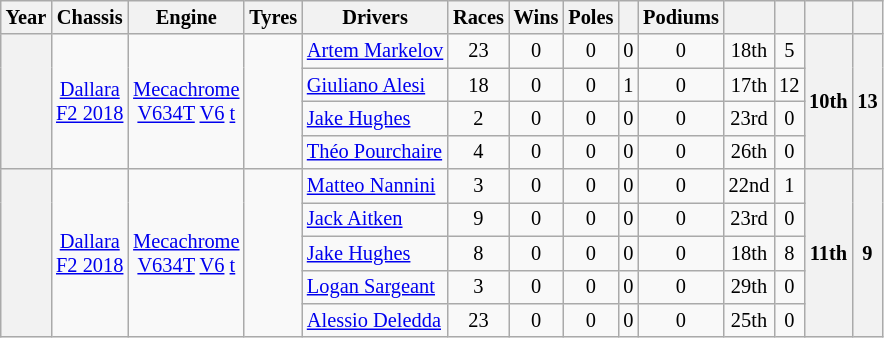<table class="wikitable" style="text-align:center; font-size:85%">
<tr>
<th>Year</th>
<th>Chassis</th>
<th>Engine</th>
<th>Tyres</th>
<th>Drivers</th>
<th>Races</th>
<th>Wins</th>
<th>Poles</th>
<th></th>
<th>Podiums</th>
<th></th>
<th></th>
<th></th>
<th></th>
</tr>
<tr>
<th rowspan=4></th>
<td rowspan=4><a href='#'>Dallara</a><br><a href='#'>F2 2018</a></td>
<td rowspan=4><a href='#'>Mecachrome</a><br><a href='#'>V634T</a> <a href='#'>V6</a> <a href='#'>t</a></td>
<td rowspan=4></td>
<td align=left> <a href='#'>Artem Markelov</a></td>
<td>23</td>
<td>0</td>
<td>0</td>
<td>0</td>
<td>0</td>
<td>18th</td>
<td>5</td>
<th rowspan=4>10th</th>
<th rowspan=4>13</th>
</tr>
<tr>
<td align=left> <a href='#'>Giuliano Alesi</a></td>
<td>18</td>
<td>0</td>
<td>0</td>
<td>1</td>
<td>0</td>
<td>17th</td>
<td>12</td>
</tr>
<tr>
<td align=left> <a href='#'>Jake Hughes</a></td>
<td>2</td>
<td>0</td>
<td>0</td>
<td>0</td>
<td>0</td>
<td>23rd</td>
<td>0</td>
</tr>
<tr>
<td align=left> <a href='#'>Théo Pourchaire</a></td>
<td>4</td>
<td>0</td>
<td>0</td>
<td>0</td>
<td>0</td>
<td>26th</td>
<td>0</td>
</tr>
<tr>
<th rowspan=5></th>
<td rowspan=5><a href='#'>Dallara</a><br><a href='#'>F2 2018</a></td>
<td rowspan=5><a href='#'>Mecachrome</a><br><a href='#'>V634T</a> <a href='#'>V6</a> <a href='#'>t</a></td>
<td rowspan=5></td>
<td align=left> <a href='#'>Matteo Nannini</a></td>
<td>3</td>
<td>0</td>
<td>0</td>
<td>0</td>
<td>0</td>
<td>22nd</td>
<td>1</td>
<th rowspan=5>11th</th>
<th rowspan=5>9</th>
</tr>
<tr>
<td align=left> <a href='#'>Jack Aitken</a></td>
<td>9</td>
<td>0</td>
<td>0</td>
<td>0</td>
<td>0</td>
<td>23rd</td>
<td>0</td>
</tr>
<tr>
<td align=left> <a href='#'>Jake Hughes</a></td>
<td>8</td>
<td>0</td>
<td>0</td>
<td>0</td>
<td>0</td>
<td>18th</td>
<td>8</td>
</tr>
<tr>
<td align=left> <a href='#'>Logan Sargeant</a></td>
<td>3</td>
<td>0</td>
<td>0</td>
<td>0</td>
<td>0</td>
<td>29th</td>
<td>0</td>
</tr>
<tr>
<td align=left> <a href='#'>Alessio Deledda</a></td>
<td>23</td>
<td>0</td>
<td>0</td>
<td>0</td>
<td>0</td>
<td>25th</td>
<td>0</td>
</tr>
</table>
